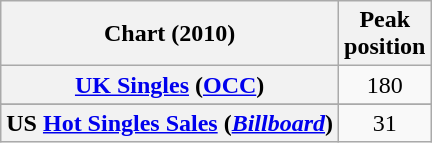<table class="wikitable sortable plainrowheaders" style="text-align:center">
<tr>
<th scope="col">Chart (2010)</th>
<th scope="col">Peak<br>position</th>
</tr>
<tr>
<th scope="row"><a href='#'>UK Singles</a> (<a href='#'>OCC</a>)</th>
<td>180</td>
</tr>
<tr>
</tr>
<tr>
</tr>
<tr>
<th scope="row">US <a href='#'>Hot Singles Sales</a> (<em><a href='#'>Billboard</a></em>)</th>
<td>31</td>
</tr>
</table>
